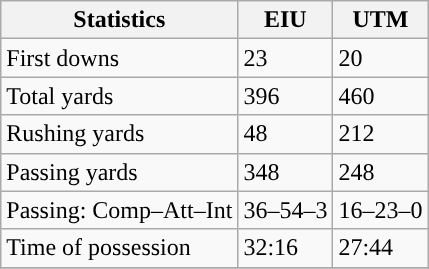<table class="wikitable" style="float: left;">
<tr>
<th>Statistics</th>
<th>EIU</th>
<th>UTM</th>
</tr>
<tr>
<td>First downs</td>
<td>23</td>
<td>20</td>
</tr>
<tr>
<td>Total yards</td>
<td>396</td>
<td>460</td>
</tr>
<tr>
<td>Rushing yards</td>
<td>48</td>
<td>212</td>
</tr>
<tr>
<td>Passing yards</td>
<td>348</td>
<td>248</td>
</tr>
<tr>
<td>Passing: Comp–Att–Int</td>
<td>36–54–3</td>
<td>16–23–0</td>
</tr>
<tr>
<td>Time of possession</td>
<td>32:16</td>
<td>27:44</td>
</tr>
<tr>
</tr>
</table>
